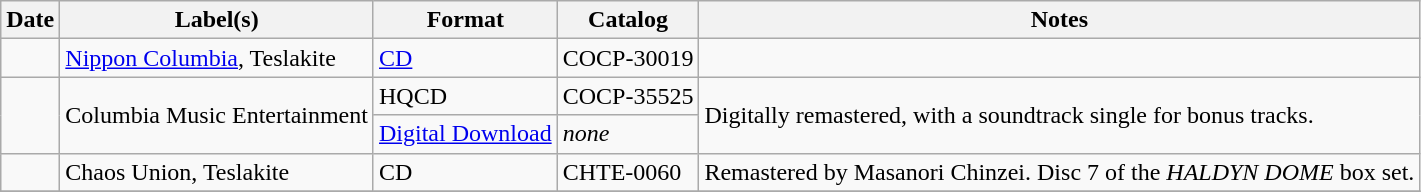<table class="wikitable">
<tr>
<th>Date</th>
<th>Label(s)</th>
<th>Format</th>
<th>Catalog</th>
<th>Notes</th>
</tr>
<tr>
<td></td>
<td><a href='#'>Nippon Columbia</a>, Teslakite</td>
<td><a href='#'>CD</a></td>
<td>COCP-30019</td>
<td></td>
</tr>
<tr>
<td rowspan=2></td>
<td rowspan=2>Columbia Music Entertainment</td>
<td>HQCD</td>
<td>COCP-35525</td>
<td rowspan=2>Digitally remastered, with a soundtrack single for bonus tracks.</td>
</tr>
<tr>
<td><a href='#'>Digital Download</a></td>
<td><em>none</em></td>
</tr>
<tr>
<td></td>
<td>Chaos Union, Teslakite</td>
<td>CD</td>
<td>CHTE-0060</td>
<td>Remastered by Masanori Chinzei. Disc 7 of the <em>HALDYN DOME</em> box set.</td>
</tr>
<tr>
</tr>
</table>
